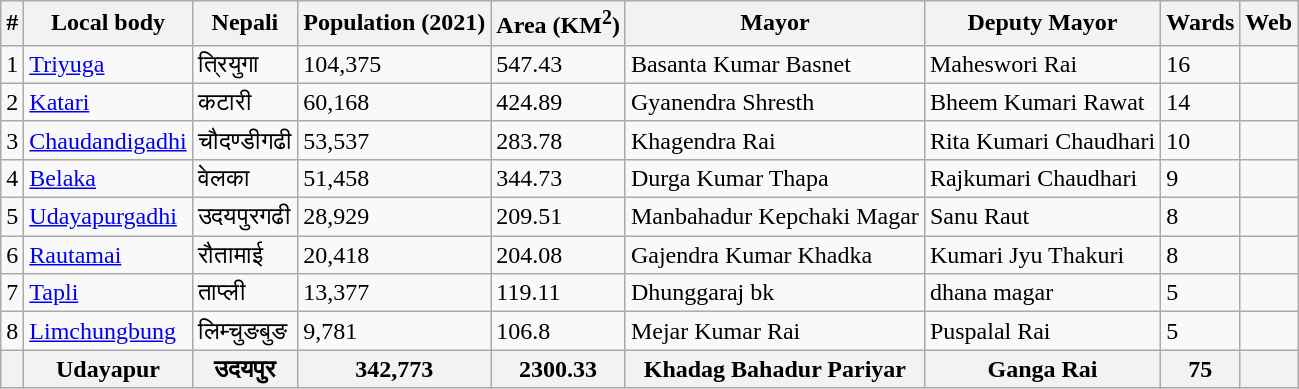<table class="wikitable sortable">
<tr>
<th>#</th>
<th>Local body</th>
<th>Nepali</th>
<th>Population (2021)</th>
<th>Area (KM<sup>2</sup>)</th>
<th>Mayor</th>
<th>Deputy Mayor</th>
<th>Wards</th>
<th>Web</th>
</tr>
<tr>
<td>1</td>
<td><a href='#'>Triyuga</a></td>
<td>त्रियुगा</td>
<td>104,375</td>
<td>547.43</td>
<td>Basanta Kumar Basnet</td>
<td>Maheswori Rai</td>
<td>16</td>
<td></td>
</tr>
<tr>
<td>2</td>
<td><a href='#'>Katari</a></td>
<td>कटारी</td>
<td>60,168</td>
<td>424.89</td>
<td>Gyanendra Shresth</td>
<td>Bheem Kumari Rawat</td>
<td>14</td>
<td></td>
</tr>
<tr>
<td>3</td>
<td><a href='#'>Chaudandigadhi</a></td>
<td>चौदण्डीगढी</td>
<td>53,537</td>
<td>283.78</td>
<td>Khagendra Rai</td>
<td>Rita Kumari Chaudhari</td>
<td>10</td>
<td></td>
</tr>
<tr>
<td>4</td>
<td><a href='#'>Belaka</a></td>
<td>वेलका</td>
<td>51,458</td>
<td>344.73</td>
<td>Durga Kumar Thapa</td>
<td>Rajkumari Chaudhari</td>
<td>9</td>
<td></td>
</tr>
<tr>
<td>5</td>
<td><a href='#'>Udayapurgadhi</a></td>
<td>उदयपुरगढी</td>
<td>28,929</td>
<td>209.51</td>
<td>Manbahadur Kepchaki Magar</td>
<td>Sanu Raut</td>
<td>8</td>
<td></td>
</tr>
<tr>
<td>6</td>
<td><a href='#'>Rautamai</a></td>
<td>रौतामाई</td>
<td>20,418</td>
<td>204.08</td>
<td>Gajendra Kumar Khadka</td>
<td>Kumari Jyu Thakuri</td>
<td>8</td>
<td></td>
</tr>
<tr>
<td>7</td>
<td><a href='#'>Tapli</a></td>
<td>ताप्ली</td>
<td>13,377</td>
<td>119.11</td>
<td>Dhunggaraj bk</td>
<td>dhana magar</td>
<td>5</td>
<td></td>
</tr>
<tr>
<td>8</td>
<td><a href='#'>Limchungbung</a></td>
<td>लिम्चुङबुङ</td>
<td>9,781</td>
<td>106.8</td>
<td>Mejar Kumar Rai</td>
<td>Puspalal Rai</td>
<td>5</td>
<td></td>
</tr>
<tr>
<th></th>
<th>Udayapur</th>
<th>उदयपुर</th>
<th>342,773</th>
<th>2300.33</th>
<th>Khadag Bahadur Pariyar</th>
<th>Ganga Rai</th>
<th>75</th>
<th></th>
</tr>
</table>
